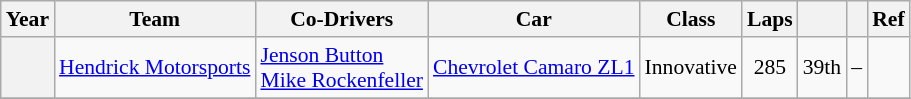<table class="wikitable" style="text-align:center; font-size:90%">
<tr>
<th>Year</th>
<th>Team</th>
<th>Co-Drivers</th>
<th>Car</th>
<th>Class</th>
<th>Laps</th>
<th></th>
<th></th>
<th>Ref</th>
</tr>
<tr>
<th></th>
<td align="left"> <a href='#'>Hendrick Motorsports</a></td>
<td align="left"> <a href='#'>Jenson Button</a><br> <a href='#'>Mike Rockenfeller</a></td>
<td align="left"><a href='#'>Chevrolet Camaro ZL1</a></td>
<td>Innovative</td>
<td>285</td>
<td>39th</td>
<td>–</td>
<td></td>
</tr>
<tr>
</tr>
</table>
